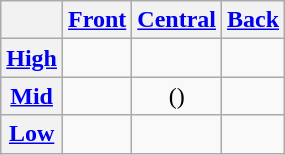<table class="wikitable" style="text-align:center">
<tr>
<th></th>
<th><a href='#'>Front</a></th>
<th><a href='#'>Central</a></th>
<th><a href='#'>Back</a></th>
</tr>
<tr>
<th><a href='#'>High</a></th>
<td align="center"></td>
<td align="center"></td>
<td align="center"></td>
</tr>
<tr>
<th><a href='#'>Mid</a></th>
<td align="center"></td>
<td>()</td>
<td align="center"></td>
</tr>
<tr>
<th><a href='#'>Low</a></th>
<td></td>
<td align="center"></td>
<td></td>
</tr>
</table>
